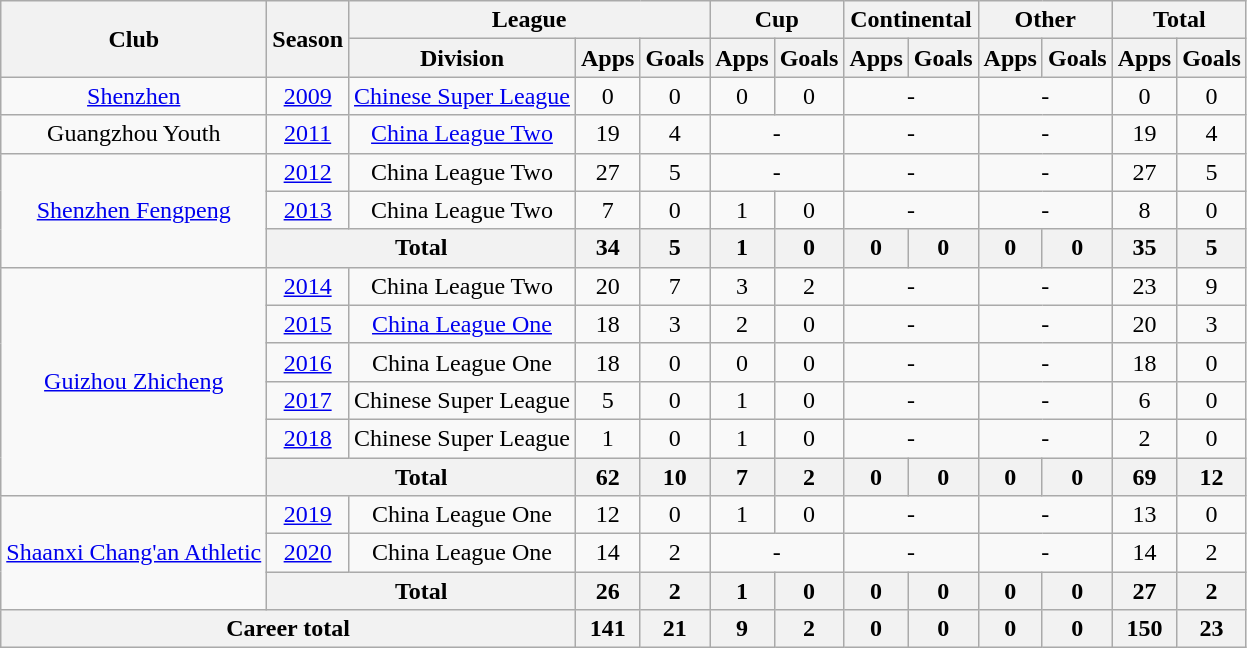<table class="wikitable" style="text-align:center">
<tr>
<th rowspan="2">Club</th>
<th rowspan="2">Season</th>
<th colspan="3">League</th>
<th colspan="2">Cup</th>
<th colspan="2">Continental</th>
<th colspan="2">Other</th>
<th colspan="2">Total</th>
</tr>
<tr>
<th>Division</th>
<th>Apps</th>
<th>Goals</th>
<th>Apps</th>
<th>Goals</th>
<th>Apps</th>
<th>Goals</th>
<th>Apps</th>
<th>Goals</th>
<th>Apps</th>
<th>Goals</th>
</tr>
<tr>
<td><a href='#'>Shenzhen</a></td>
<td><a href='#'>2009</a></td>
<td><a href='#'>Chinese Super League</a></td>
<td>0</td>
<td>0</td>
<td>0</td>
<td>0</td>
<td colspan="2">-</td>
<td colspan="2">-</td>
<td>0</td>
<td>0</td>
</tr>
<tr>
<td>Guangzhou Youth</td>
<td><a href='#'>2011</a></td>
<td><a href='#'>China League Two</a></td>
<td>19</td>
<td>4</td>
<td colspan="2">-</td>
<td colspan="2">-</td>
<td colspan="2">-</td>
<td>19</td>
<td>4</td>
</tr>
<tr>
<td rowspan=3><a href='#'>Shenzhen Fengpeng</a></td>
<td><a href='#'>2012</a></td>
<td>China League Two</td>
<td>27</td>
<td>5</td>
<td colspan="2">-</td>
<td colspan="2">-</td>
<td colspan="2">-</td>
<td>27</td>
<td>5</td>
</tr>
<tr>
<td><a href='#'>2013</a></td>
<td>China League Two</td>
<td>7</td>
<td>0</td>
<td>1</td>
<td>0</td>
<td colspan="2">-</td>
<td colspan="2">-</td>
<td>8</td>
<td>0</td>
</tr>
<tr>
<th colspan="2"><strong>Total</strong></th>
<th>34</th>
<th>5</th>
<th>1</th>
<th>0</th>
<th>0</th>
<th>0</th>
<th>0</th>
<th>0</th>
<th>35</th>
<th>5</th>
</tr>
<tr>
<td rowspan=6><a href='#'>Guizhou Zhicheng</a></td>
<td><a href='#'>2014</a></td>
<td>China League Two</td>
<td>20</td>
<td>7</td>
<td>3</td>
<td>2</td>
<td colspan="2">-</td>
<td colspan="2">-</td>
<td>23</td>
<td>9</td>
</tr>
<tr>
<td><a href='#'>2015</a></td>
<td><a href='#'>China League One</a></td>
<td>18</td>
<td>3</td>
<td>2</td>
<td>0</td>
<td colspan="2">-</td>
<td colspan="2">-</td>
<td>20</td>
<td>3</td>
</tr>
<tr>
<td><a href='#'>2016</a></td>
<td>China League One</td>
<td>18</td>
<td>0</td>
<td>0</td>
<td>0</td>
<td colspan="2">-</td>
<td colspan="2">-</td>
<td>18</td>
<td>0</td>
</tr>
<tr>
<td><a href='#'>2017</a></td>
<td>Chinese Super League</td>
<td>5</td>
<td>0</td>
<td>1</td>
<td>0</td>
<td colspan="2">-</td>
<td colspan="2">-</td>
<td>6</td>
<td>0</td>
</tr>
<tr>
<td><a href='#'>2018</a></td>
<td>Chinese Super League</td>
<td>1</td>
<td>0</td>
<td>1</td>
<td>0</td>
<td colspan="2">-</td>
<td colspan="2">-</td>
<td>2</td>
<td>0</td>
</tr>
<tr>
<th colspan="2"><strong>Total</strong></th>
<th>62</th>
<th>10</th>
<th>7</th>
<th>2</th>
<th>0</th>
<th>0</th>
<th>0</th>
<th>0</th>
<th>69</th>
<th>12</th>
</tr>
<tr>
<td rowspan=3><a href='#'>Shaanxi Chang'an Athletic</a></td>
<td><a href='#'>2019</a></td>
<td>China League One</td>
<td>12</td>
<td>0</td>
<td>1</td>
<td>0</td>
<td colspan="2">-</td>
<td colspan="2">-</td>
<td>13</td>
<td>0</td>
</tr>
<tr>
<td><a href='#'>2020</a></td>
<td>China League One</td>
<td>14</td>
<td>2</td>
<td colspan="2">-</td>
<td colspan="2">-</td>
<td colspan="2">-</td>
<td>14</td>
<td>2</td>
</tr>
<tr>
<th colspan="2"><strong>Total</strong></th>
<th>26</th>
<th>2</th>
<th>1</th>
<th>0</th>
<th>0</th>
<th>0</th>
<th>0</th>
<th>0</th>
<th>27</th>
<th>2</th>
</tr>
<tr>
<th colspan="3">Career total</th>
<th>141</th>
<th>21</th>
<th>9</th>
<th>2</th>
<th>0</th>
<th>0</th>
<th>0</th>
<th>0</th>
<th>150</th>
<th>23</th>
</tr>
</table>
